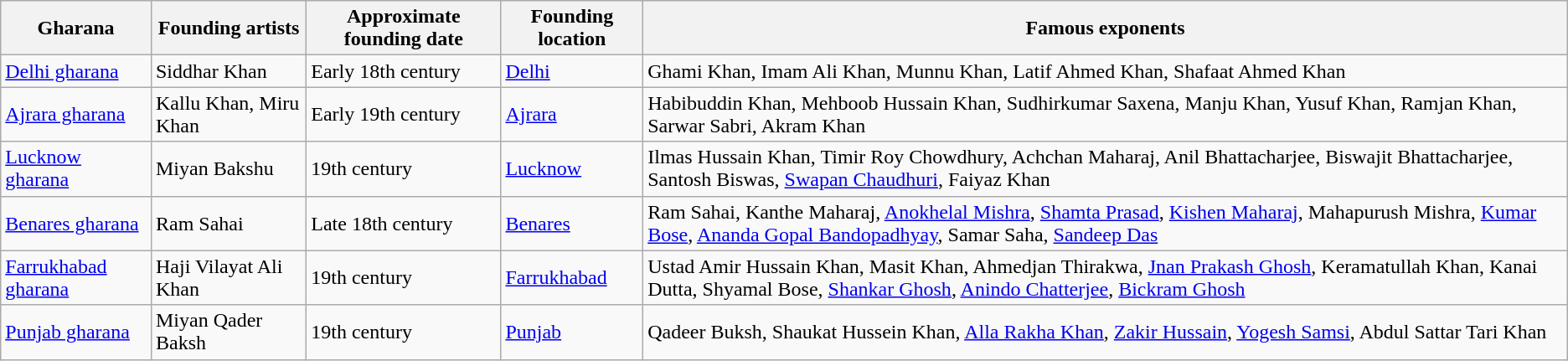<table class="wikitable">
<tr>
<th>Gharana</th>
<th>Founding artists</th>
<th>Approximate founding date</th>
<th>Founding location</th>
<th>Famous exponents</th>
</tr>
<tr>
<td><a href='#'>Delhi gharana</a></td>
<td>Siddhar Khan</td>
<td>Early 18th century</td>
<td><a href='#'>Delhi</a></td>
<td>Ghami Khan, Imam Ali Khan, Munnu Khan, Latif Ahmed Khan, Shafaat Ahmed Khan</td>
</tr>
<tr>
<td><a href='#'>Ajrara gharana</a></td>
<td>Kallu Khan, Miru Khan</td>
<td>Early 19th century</td>
<td><a href='#'>Ajrara</a></td>
<td>Habibuddin Khan, Mehboob Hussain Khan, Sudhirkumar Saxena, Manju Khan, Yusuf Khan, Ramjan Khan, Sarwar Sabri, Akram Khan</td>
</tr>
<tr>
<td><a href='#'>Lucknow gharana</a></td>
<td>Miyan Bakshu</td>
<td>19th century</td>
<td><a href='#'>Lucknow</a></td>
<td>Ilmas Hussain Khan, Timir Roy Chowdhury, Achchan Maharaj, Anil Bhattacharjee, Biswajit Bhattacharjee, Santosh Biswas, <a href='#'>Swapan Chaudhuri</a>, Faiyaz Khan</td>
</tr>
<tr>
<td><a href='#'>Benares gharana</a></td>
<td>Ram Sahai</td>
<td>Late 18th century</td>
<td><a href='#'>Benares</a></td>
<td>Ram Sahai, Kanthe Maharaj, <a href='#'>Anokhelal Mishra</a>, <a href='#'>Shamta Prasad</a>, <a href='#'>Kishen Maharaj</a>, Mahapurush Mishra, <a href='#'>Kumar Bose</a>, <a href='#'>Ananda Gopal Bandopadhyay</a>, Samar Saha, <a href='#'>Sandeep Das</a></td>
</tr>
<tr>
<td><a href='#'>Farrukhabad gharana</a></td>
<td>Haji Vilayat Ali Khan</td>
<td>19th century</td>
<td><a href='#'>Farrukhabad</a></td>
<td>Ustad Amir Hussain Khan, Masit Khan, Ahmedjan Thirakwa, <a href='#'>Jnan Prakash Ghosh</a>, Keramatullah Khan, Kanai Dutta, Shyamal Bose, <a href='#'>Shankar Ghosh</a>, <a href='#'>Anindo Chatterjee</a>, <a href='#'>Bickram Ghosh</a></td>
</tr>
<tr>
<td><a href='#'>Punjab gharana</a></td>
<td>Miyan Qader Baksh</td>
<td>19th century</td>
<td><a href='#'>Punjab</a></td>
<td>Qadeer Buksh, Shaukat Hussein Khan, <a href='#'>Alla Rakha Khan</a>, <a href='#'>Zakir Hussain</a>, <a href='#'>Yogesh Samsi</a>, Abdul Sattar Tari Khan</td>
</tr>
</table>
